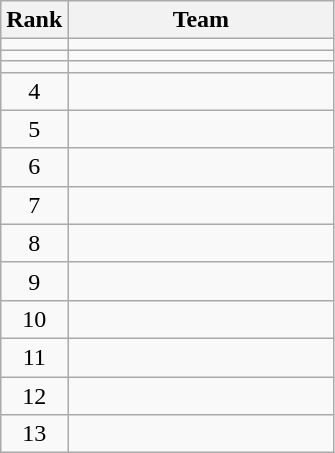<table class="wikitable">
<tr>
<th>Rank</th>
<th width=170>Team</th>
</tr>
<tr>
<td align=center></td>
<td></td>
</tr>
<tr>
<td align=center></td>
<td></td>
</tr>
<tr>
<td align=center></td>
<td></td>
</tr>
<tr>
<td align=center>4</td>
<td></td>
</tr>
<tr>
<td align=center>5</td>
<td></td>
</tr>
<tr>
<td align=center>6</td>
<td></td>
</tr>
<tr>
<td align=center>7</td>
<td></td>
</tr>
<tr>
<td align=center>8</td>
<td></td>
</tr>
<tr>
<td align=center>9</td>
<td></td>
</tr>
<tr>
<td align=center>10</td>
<td></td>
</tr>
<tr>
<td align=center>11</td>
<td></td>
</tr>
<tr>
<td align=center>12</td>
<td></td>
</tr>
<tr>
<td align=center>13</td>
<td></td>
</tr>
</table>
